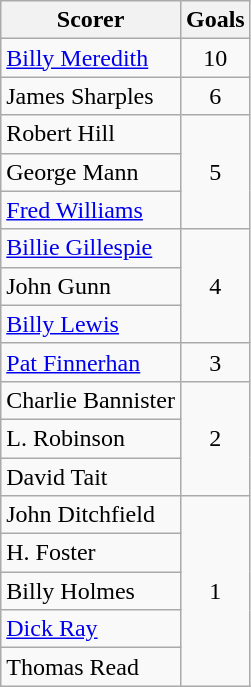<table class="wikitable">
<tr>
<th>Scorer</th>
<th>Goals</th>
</tr>
<tr>
<td> <a href='#'>Billy Meredith</a></td>
<td align=center>10</td>
</tr>
<tr>
<td>James Sharples</td>
<td align=center>6</td>
</tr>
<tr>
<td>Robert Hill</td>
<td rowspan="3" align=center>5</td>
</tr>
<tr>
<td>George Mann</td>
</tr>
<tr>
<td> <a href='#'>Fred Williams</a></td>
</tr>
<tr>
<td> <a href='#'>Billie Gillespie</a></td>
<td rowspan="3" align=center>4</td>
</tr>
<tr>
<td> John Gunn</td>
</tr>
<tr>
<td> <a href='#'>Billy Lewis</a></td>
</tr>
<tr>
<td> <a href='#'>Pat Finnerhan</a></td>
<td align=center>3</td>
</tr>
<tr>
<td>Charlie Bannister</td>
<td rowspan="3" align=center>2</td>
</tr>
<tr>
<td>L. Robinson</td>
</tr>
<tr>
<td>David Tait</td>
</tr>
<tr>
<td>John Ditchfield</td>
<td rowspan="5" align=center>1</td>
</tr>
<tr>
<td>H. Foster</td>
</tr>
<tr>
<td>Billy Holmes</td>
</tr>
<tr>
<td> <a href='#'>Dick Ray</a></td>
</tr>
<tr>
<td>Thomas Read</td>
</tr>
</table>
